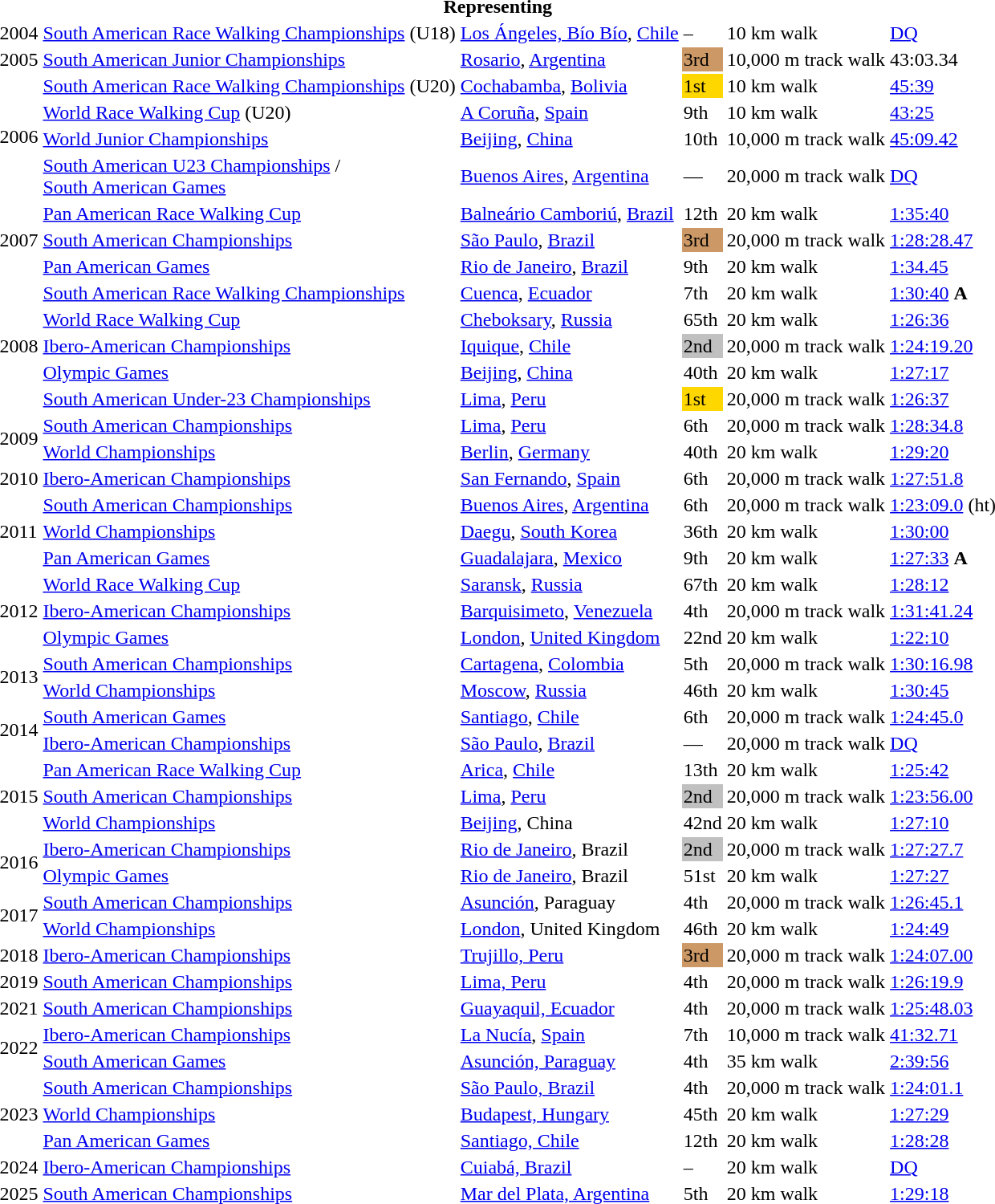<table>
<tr>
<th colspan="6">Representing </th>
</tr>
<tr>
<td>2004</td>
<td><a href='#'>South American Race Walking Championships</a> (U18)</td>
<td><a href='#'>Los Ángeles, Bío Bío</a>, <a href='#'>Chile</a></td>
<td>–</td>
<td>10 km walk</td>
<td><a href='#'>DQ</a></td>
</tr>
<tr>
<td>2005</td>
<td><a href='#'>South American Junior Championships</a></td>
<td><a href='#'>Rosario</a>, <a href='#'>Argentina</a></td>
<td bgcolor="cc9966">3rd</td>
<td>10,000 m track walk</td>
<td>43:03.34</td>
</tr>
<tr>
<td rowspan=4>2006</td>
<td><a href='#'>South American Race Walking Championships</a> (U20)</td>
<td><a href='#'>Cochabamba</a>, <a href='#'>Bolivia</a></td>
<td bgcolor=gold>1st</td>
<td>10 km walk</td>
<td><a href='#'>45:39</a></td>
</tr>
<tr>
<td><a href='#'>World Race Walking Cup</a> (U20)</td>
<td><a href='#'>A Coruña</a>, <a href='#'>Spain</a></td>
<td>9th</td>
<td>10 km walk</td>
<td><a href='#'>43:25</a></td>
</tr>
<tr>
<td><a href='#'>World Junior Championships</a></td>
<td><a href='#'>Beijing</a>, <a href='#'>China</a></td>
<td>10th</td>
<td>10,000 m track walk</td>
<td><a href='#'>45:09.42</a></td>
</tr>
<tr>
<td><a href='#'>South American U23 Championships</a> /<br> <a href='#'>South American Games</a></td>
<td><a href='#'>Buenos Aires</a>, <a href='#'>Argentina</a></td>
<td>—</td>
<td>20,000 m track walk</td>
<td><a href='#'>DQ</a></td>
</tr>
<tr>
<td rowspan=3>2007</td>
<td><a href='#'>Pan American Race Walking Cup</a></td>
<td><a href='#'>Balneário Camboriú</a>, <a href='#'>Brazil</a></td>
<td>12th</td>
<td>20 km walk</td>
<td><a href='#'>1:35:40</a></td>
</tr>
<tr>
<td><a href='#'>South American Championships</a></td>
<td><a href='#'>São Paulo</a>, <a href='#'>Brazil</a></td>
<td bgcolor="cc9966">3rd</td>
<td>20,000 m track walk</td>
<td><a href='#'>1:28:28.47</a></td>
</tr>
<tr>
<td><a href='#'>Pan American Games</a></td>
<td><a href='#'>Rio de Janeiro</a>, <a href='#'>Brazil</a></td>
<td>9th</td>
<td>20 km walk</td>
<td><a href='#'>1:34.45</a></td>
</tr>
<tr>
<td rowspan=5>2008</td>
<td><a href='#'>South American Race Walking Championships</a></td>
<td><a href='#'>Cuenca</a>, <a href='#'>Ecuador</a></td>
<td>7th</td>
<td>20 km walk</td>
<td><a href='#'>1:30:40</a> <strong>A</strong></td>
</tr>
<tr>
<td><a href='#'>World Race Walking Cup</a></td>
<td><a href='#'>Cheboksary</a>, <a href='#'>Russia</a></td>
<td>65th</td>
<td>20 km walk</td>
<td><a href='#'>1:26:36</a></td>
</tr>
<tr>
<td><a href='#'>Ibero-American Championships</a></td>
<td><a href='#'>Iquique</a>, <a href='#'>Chile</a></td>
<td bgcolor=silver>2nd</td>
<td>20,000 m track walk</td>
<td><a href='#'>1:24:19.20</a></td>
</tr>
<tr>
<td><a href='#'>Olympic Games</a></td>
<td><a href='#'>Beijing</a>, <a href='#'>China</a></td>
<td>40th</td>
<td>20 km walk</td>
<td><a href='#'>1:27:17</a></td>
</tr>
<tr>
<td><a href='#'>South American Under-23 Championships</a></td>
<td><a href='#'>Lima</a>, <a href='#'>Peru</a></td>
<td bgcolor=gold>1st</td>
<td>20,000 m track walk</td>
<td><a href='#'>1:26:37</a></td>
</tr>
<tr>
<td rowspan=2>2009</td>
<td><a href='#'>South American Championships</a></td>
<td><a href='#'>Lima</a>, <a href='#'>Peru</a></td>
<td>6th</td>
<td>20,000 m track walk</td>
<td><a href='#'>1:28:34.8</a></td>
</tr>
<tr>
<td><a href='#'>World Championships</a></td>
<td><a href='#'>Berlin</a>, <a href='#'>Germany</a></td>
<td>40th</td>
<td>20 km walk</td>
<td><a href='#'>1:29:20</a></td>
</tr>
<tr>
<td>2010</td>
<td><a href='#'>Ibero-American Championships</a></td>
<td><a href='#'>San Fernando</a>, <a href='#'>Spain</a></td>
<td>6th</td>
<td>20,000 m track walk</td>
<td><a href='#'>1:27:51.8</a></td>
</tr>
<tr>
<td rowspan=3>2011</td>
<td><a href='#'>South American Championships</a></td>
<td><a href='#'>Buenos Aires</a>, <a href='#'>Argentina</a></td>
<td>6th</td>
<td>20,000 m track walk</td>
<td><a href='#'>1:23:09.0</a> (ht)</td>
</tr>
<tr>
<td><a href='#'>World Championships</a></td>
<td><a href='#'>Daegu</a>, <a href='#'>South Korea</a></td>
<td>36th</td>
<td>20 km walk</td>
<td><a href='#'>1:30:00</a></td>
</tr>
<tr>
<td><a href='#'>Pan American Games</a></td>
<td><a href='#'>Guadalajara</a>, <a href='#'>Mexico</a></td>
<td>9th</td>
<td>20 km walk</td>
<td><a href='#'>1:27:33</a> <strong>A</strong></td>
</tr>
<tr>
<td rowspan=3>2012</td>
<td><a href='#'>World Race Walking Cup</a></td>
<td><a href='#'>Saransk</a>, <a href='#'>Russia</a></td>
<td>67th</td>
<td>20 km walk</td>
<td><a href='#'>1:28:12</a></td>
</tr>
<tr>
<td><a href='#'>Ibero-American Championships</a></td>
<td><a href='#'>Barquisimeto</a>, <a href='#'>Venezuela</a></td>
<td>4th</td>
<td>20,000 m track walk</td>
<td><a href='#'>1:31:41.24</a></td>
</tr>
<tr>
<td><a href='#'>Olympic Games</a></td>
<td><a href='#'>London</a>, <a href='#'>United Kingdom</a></td>
<td>22nd</td>
<td>20 km walk</td>
<td><a href='#'>1:22:10</a></td>
</tr>
<tr>
<td rowspan=2>2013</td>
<td><a href='#'>South American Championships</a></td>
<td><a href='#'>Cartagena</a>, <a href='#'>Colombia</a></td>
<td>5th</td>
<td>20,000 m track walk</td>
<td><a href='#'>1:30:16.98</a></td>
</tr>
<tr>
<td><a href='#'>World Championships</a></td>
<td><a href='#'>Moscow</a>, <a href='#'>Russia</a></td>
<td>46th</td>
<td>20 km walk</td>
<td><a href='#'>1:30:45</a></td>
</tr>
<tr>
<td rowspan=2>2014</td>
<td><a href='#'>South American Games</a></td>
<td><a href='#'>Santiago</a>, <a href='#'>Chile</a></td>
<td>6th</td>
<td>20,000 m track walk</td>
<td><a href='#'>1:24:45.0</a></td>
</tr>
<tr>
<td><a href='#'>Ibero-American Championships</a></td>
<td><a href='#'>São Paulo</a>, <a href='#'>Brazil</a></td>
<td>—</td>
<td>20,000 m track walk</td>
<td><a href='#'>DQ</a></td>
</tr>
<tr>
<td rowspan=3>2015</td>
<td><a href='#'>Pan American Race Walking Cup</a></td>
<td><a href='#'>Arica</a>, <a href='#'>Chile</a></td>
<td>13th</td>
<td>20 km walk</td>
<td><a href='#'>1:25:42</a></td>
</tr>
<tr>
<td><a href='#'>South American Championships</a></td>
<td><a href='#'>Lima</a>, <a href='#'>Peru</a></td>
<td bgcolor=silver>2nd</td>
<td>20,000 m track walk</td>
<td><a href='#'>1:23:56.00</a></td>
</tr>
<tr>
<td><a href='#'>World Championships</a></td>
<td><a href='#'>Beijing</a>, China</td>
<td>42nd</td>
<td>20 km walk</td>
<td><a href='#'>1:27:10</a></td>
</tr>
<tr>
<td rowspan=2>2016</td>
<td><a href='#'>Ibero-American Championships</a></td>
<td><a href='#'>Rio de Janeiro</a>, Brazil</td>
<td bgcolor=silver>2nd</td>
<td>20,000 m track walk</td>
<td><a href='#'>1:27:27.7</a></td>
</tr>
<tr>
<td><a href='#'>Olympic Games</a></td>
<td><a href='#'>Rio de Janeiro</a>, Brazil</td>
<td>51st</td>
<td>20 km walk</td>
<td><a href='#'>1:27:27</a></td>
</tr>
<tr>
<td rowspan=2>2017</td>
<td><a href='#'>South American Championships</a></td>
<td><a href='#'>Asunción</a>, Paraguay</td>
<td>4th</td>
<td>20,000 m track walk</td>
<td><a href='#'>1:26:45.1</a></td>
</tr>
<tr>
<td><a href='#'>World Championships</a></td>
<td><a href='#'>London</a>, United Kingdom</td>
<td>46th</td>
<td>20 km walk</td>
<td><a href='#'>1:24:49</a></td>
</tr>
<tr>
<td>2018</td>
<td><a href='#'>Ibero-American Championships</a></td>
<td><a href='#'>Trujillo, Peru</a></td>
<td bgcolor=cc9966>3rd</td>
<td>20,000 m track walk</td>
<td><a href='#'>1:24:07.00</a></td>
</tr>
<tr>
<td>2019</td>
<td><a href='#'>South American Championships</a></td>
<td><a href='#'>Lima, Peru</a></td>
<td>4th</td>
<td>20,000 m track walk</td>
<td><a href='#'>1:26:19.9</a></td>
</tr>
<tr>
<td>2021</td>
<td><a href='#'>South American Championships</a></td>
<td><a href='#'>Guayaquil, Ecuador</a></td>
<td>4th</td>
<td>20,000 m track walk</td>
<td><a href='#'>1:25:48.03</a></td>
</tr>
<tr>
<td rowspan=2>2022</td>
<td><a href='#'>Ibero-American Championships</a></td>
<td><a href='#'>La Nucía</a>, <a href='#'>Spain</a></td>
<td>7th</td>
<td>10,000 m track walk</td>
<td><a href='#'>41:32.71</a></td>
</tr>
<tr>
<td><a href='#'>South American Games</a></td>
<td><a href='#'>Asunción, Paraguay</a></td>
<td>4th</td>
<td>35 km walk</td>
<td><a href='#'>2:39:56</a></td>
</tr>
<tr>
<td rowspan=3>2023</td>
<td><a href='#'>South American Championships</a></td>
<td><a href='#'>São Paulo, Brazil</a></td>
<td>4th</td>
<td>20,000 m track walk</td>
<td><a href='#'>1:24:01.1</a></td>
</tr>
<tr>
<td><a href='#'>World Championships</a></td>
<td><a href='#'>Budapest, Hungary</a></td>
<td>45th</td>
<td>20 km walk</td>
<td><a href='#'>1:27:29</a></td>
</tr>
<tr>
<td><a href='#'>Pan American Games</a></td>
<td><a href='#'>Santiago, Chile</a></td>
<td>12th</td>
<td>20 km walk</td>
<td><a href='#'>1:28:28</a></td>
</tr>
<tr>
<td>2024</td>
<td><a href='#'>Ibero-American Championships</a></td>
<td><a href='#'>Cuiabá, Brazil</a></td>
<td>–</td>
<td>20 km walk</td>
<td><a href='#'>DQ</a></td>
</tr>
<tr>
<td>2025</td>
<td><a href='#'>South American Championships</a></td>
<td><a href='#'>Mar del Plata, Argentina</a></td>
<td>5th</td>
<td>20 km walk</td>
<td><a href='#'>1:29:18</a></td>
</tr>
</table>
